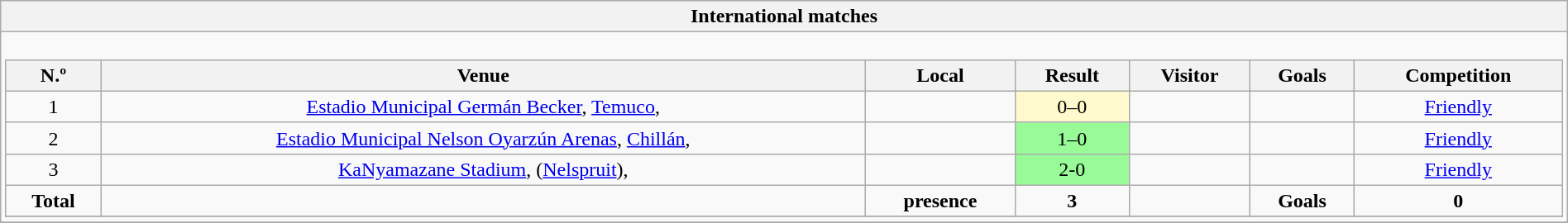<table class="wikitable collapsible collapsed" style="width:100%;margin:1em auto;">
<tr>
<th colspan="43">International matches</th>
</tr>
<tr>
<td><br><table width=100% class="wikitable" style="margin:0 auto">
<tr bgcolor=#DDDDDD style="background:beige">
<th>N.º</th>
<th>Venue</th>
<th>Local</th>
<th>Result</th>
<th>Visitor</th>
<th>Goals</th>
<th>Competition</th>
</tr>
<tr style="text-align: center;">
<td>1</td>
<td><a href='#'>Estadio Municipal Germán Becker</a>, <a href='#'>Temuco</a>, </td>
<td align=center></td>
<td bgcolor=LemonChiffon>0–0</td>
<td></td>
<td></td>
<td><a href='#'>Friendly</a></td>
</tr>
<tr style="text-align: center;">
<td>2</td>
<td><a href='#'>Estadio Municipal Nelson Oyarzún Arenas</a>, <a href='#'>Chillán</a>, </td>
<td align=center></td>
<td bgcolor=PaleGreen>1–0</td>
<td></td>
<td></td>
<td><a href='#'>Friendly</a></td>
</tr>
<tr style="text-align: center;">
<td>3</td>
<td><a href='#'>KaNyamazane Stadium</a>, (<a href='#'>Nelspruit</a>), </td>
<td align=center></td>
<td bgcolor=PaleGreen>2-0</td>
<td></td>
<td></td>
<td><a href='#'>Friendly</a></td>
</tr>
<tr style="text-align: center;">
<td><strong>Total</strong></td>
<td></td>
<td><strong>presence</strong></td>
<td><strong>3</strong></td>
<td></td>
<td><strong>Goals</strong></td>
<td><strong>0</strong></td>
</tr>
<tr>
</tr>
</table>
</td>
</tr>
<tr>
</tr>
</table>
